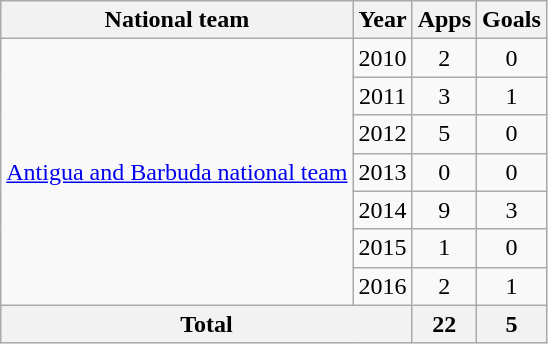<table class=wikitable style=text-align:center>
<tr>
<th>National team</th>
<th>Year</th>
<th>Apps</th>
<th>Goals</th>
</tr>
<tr>
<td rowspan=7><a href='#'>Antigua and Barbuda national team</a></td>
<td>2010</td>
<td>2</td>
<td>0</td>
</tr>
<tr>
<td>2011</td>
<td>3</td>
<td>1</td>
</tr>
<tr>
<td>2012</td>
<td>5</td>
<td>0</td>
</tr>
<tr>
<td>2013</td>
<td>0</td>
<td>0</td>
</tr>
<tr>
<td>2014</td>
<td>9</td>
<td>3</td>
</tr>
<tr>
<td>2015</td>
<td>1</td>
<td>0</td>
</tr>
<tr>
<td>2016</td>
<td>2</td>
<td>1</td>
</tr>
<tr>
<th colspan=2>Total</th>
<th>22</th>
<th>5</th>
</tr>
</table>
